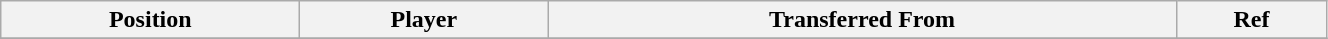<table class="wikitable sortable" style="width:70%; text-align:center; font-size:100%; text-align:left;">
<tr>
<th>Position</th>
<th>Player</th>
<th>Transferred From</th>
<th>Ref</th>
</tr>
<tr>
</tr>
</table>
